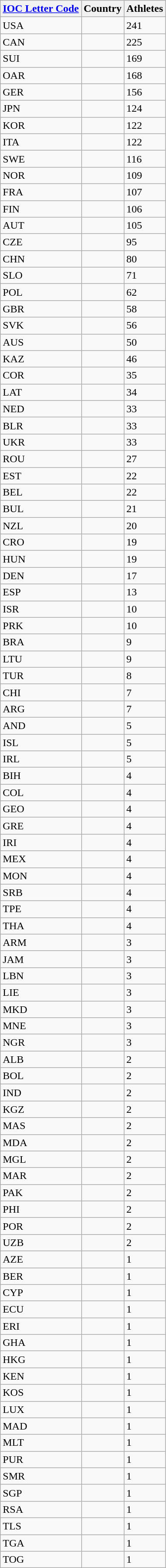<table class="wikitable collapsible collapsed sortable" style="border:0;">
<tr>
<th><a href='#'>IOC Letter Code</a></th>
<th>Country</th>
<th>Athletes</th>
</tr>
<tr>
<td>USA</td>
<td></td>
<td>241</td>
</tr>
<tr>
<td>CAN</td>
<td></td>
<td>225</td>
</tr>
<tr>
<td>SUI</td>
<td></td>
<td>169</td>
</tr>
<tr>
<td>OAR</td>
<td></td>
<td>168</td>
</tr>
<tr>
<td>GER</td>
<td></td>
<td>156</td>
</tr>
<tr>
<td>JPN</td>
<td></td>
<td>124</td>
</tr>
<tr>
<td>KOR</td>
<td></td>
<td>122</td>
</tr>
<tr>
<td>ITA</td>
<td></td>
<td>122</td>
</tr>
<tr>
<td>SWE</td>
<td></td>
<td>116</td>
</tr>
<tr>
<td>NOR</td>
<td></td>
<td>109</td>
</tr>
<tr>
<td>FRA</td>
<td></td>
<td>107</td>
</tr>
<tr>
<td>FIN</td>
<td></td>
<td>106</td>
</tr>
<tr>
<td>AUT</td>
<td></td>
<td>105</td>
</tr>
<tr>
<td>CZE</td>
<td></td>
<td>95</td>
</tr>
<tr>
<td>CHN</td>
<td></td>
<td>80</td>
</tr>
<tr>
<td>SLO</td>
<td></td>
<td>71</td>
</tr>
<tr>
<td>POL</td>
<td></td>
<td>62</td>
</tr>
<tr>
<td>GBR</td>
<td></td>
<td>58</td>
</tr>
<tr>
<td>SVK</td>
<td></td>
<td>56</td>
</tr>
<tr>
<td>AUS</td>
<td></td>
<td>50</td>
</tr>
<tr>
<td>KAZ</td>
<td></td>
<td>46</td>
</tr>
<tr>
<td>COR</td>
<td></td>
<td>35</td>
</tr>
<tr>
<td>LAT</td>
<td></td>
<td>34</td>
</tr>
<tr>
<td>NED</td>
<td></td>
<td>33</td>
</tr>
<tr>
<td>BLR</td>
<td></td>
<td>33</td>
</tr>
<tr>
<td>UKR</td>
<td></td>
<td>33</td>
</tr>
<tr>
<td>ROU</td>
<td></td>
<td>27</td>
</tr>
<tr>
<td>EST</td>
<td></td>
<td>22</td>
</tr>
<tr>
<td>BEL</td>
<td></td>
<td>22</td>
</tr>
<tr>
<td>BUL</td>
<td></td>
<td>21</td>
</tr>
<tr>
<td>NZL</td>
<td></td>
<td>20</td>
</tr>
<tr>
<td>CRO</td>
<td></td>
<td>19</td>
</tr>
<tr>
<td>HUN</td>
<td></td>
<td>19</td>
</tr>
<tr>
<td>DEN</td>
<td></td>
<td>17</td>
</tr>
<tr>
<td>ESP</td>
<td></td>
<td>13</td>
</tr>
<tr>
<td>ISR</td>
<td></td>
<td>10</td>
</tr>
<tr>
<td>PRK</td>
<td></td>
<td>10</td>
</tr>
<tr>
<td>BRA</td>
<td></td>
<td>9</td>
</tr>
<tr>
<td>LTU</td>
<td></td>
<td>9</td>
</tr>
<tr>
<td>TUR</td>
<td></td>
<td>8</td>
</tr>
<tr>
<td>CHI</td>
<td></td>
<td>7</td>
</tr>
<tr>
<td>ARG</td>
<td></td>
<td>7</td>
</tr>
<tr>
<td>AND</td>
<td></td>
<td>5</td>
</tr>
<tr>
<td>ISL</td>
<td></td>
<td>5</td>
</tr>
<tr>
<td>IRL</td>
<td></td>
<td>5</td>
</tr>
<tr>
<td>BIH</td>
<td></td>
<td>4</td>
</tr>
<tr>
<td>COL</td>
<td></td>
<td>4</td>
</tr>
<tr>
<td>GEO</td>
<td></td>
<td>4</td>
</tr>
<tr>
<td>GRE</td>
<td></td>
<td>4</td>
</tr>
<tr>
<td>IRI</td>
<td></td>
<td>4</td>
</tr>
<tr>
<td>MEX</td>
<td></td>
<td>4</td>
</tr>
<tr>
<td>MON</td>
<td></td>
<td>4</td>
</tr>
<tr>
<td>SRB</td>
<td></td>
<td>4</td>
</tr>
<tr>
<td>TPE</td>
<td></td>
<td>4</td>
</tr>
<tr>
<td>THA</td>
<td></td>
<td>4</td>
</tr>
<tr>
<td>ARM</td>
<td></td>
<td>3</td>
</tr>
<tr>
<td>JAM</td>
<td></td>
<td>3</td>
</tr>
<tr>
<td>LBN</td>
<td></td>
<td>3</td>
</tr>
<tr>
<td>LIE</td>
<td></td>
<td>3</td>
</tr>
<tr>
<td>MKD</td>
<td></td>
<td>3</td>
</tr>
<tr>
<td>MNE</td>
<td></td>
<td>3</td>
</tr>
<tr>
<td>NGR</td>
<td></td>
<td>3</td>
</tr>
<tr>
<td>ALB</td>
<td></td>
<td>2</td>
</tr>
<tr>
<td>BOL</td>
<td></td>
<td>2</td>
</tr>
<tr>
<td>IND</td>
<td></td>
<td>2</td>
</tr>
<tr>
<td>KGZ</td>
<td></td>
<td>2</td>
</tr>
<tr>
<td>MAS</td>
<td></td>
<td>2</td>
</tr>
<tr>
<td>MDA</td>
<td></td>
<td>2</td>
</tr>
<tr>
<td>MGL</td>
<td></td>
<td>2</td>
</tr>
<tr>
<td>MAR</td>
<td></td>
<td>2</td>
</tr>
<tr>
<td>PAK</td>
<td></td>
<td>2</td>
</tr>
<tr>
<td>PHI</td>
<td></td>
<td>2</td>
</tr>
<tr>
<td>POR</td>
<td></td>
<td>2</td>
</tr>
<tr>
<td>UZB</td>
<td></td>
<td>2</td>
</tr>
<tr>
<td>AZE</td>
<td></td>
<td>1</td>
</tr>
<tr>
<td>BER</td>
<td></td>
<td>1</td>
</tr>
<tr>
<td>CYP</td>
<td></td>
<td>1</td>
</tr>
<tr>
<td>ECU</td>
<td></td>
<td>1</td>
</tr>
<tr>
<td>ERI</td>
<td></td>
<td>1</td>
</tr>
<tr>
<td>GHA</td>
<td></td>
<td>1</td>
</tr>
<tr>
<td>HKG</td>
<td></td>
<td>1</td>
</tr>
<tr>
<td>KEN</td>
<td></td>
<td>1</td>
</tr>
<tr>
<td>KOS</td>
<td></td>
<td>1</td>
</tr>
<tr>
<td>LUX</td>
<td></td>
<td>1</td>
</tr>
<tr>
<td>MAD</td>
<td></td>
<td>1</td>
</tr>
<tr>
<td>MLT</td>
<td></td>
<td>1</td>
</tr>
<tr>
<td>PUR</td>
<td></td>
<td>1</td>
</tr>
<tr>
<td>SMR</td>
<td></td>
<td>1</td>
</tr>
<tr>
<td>SGP</td>
<td></td>
<td>1</td>
</tr>
<tr>
<td>RSA</td>
<td></td>
<td>1</td>
</tr>
<tr>
<td>TLS</td>
<td></td>
<td>1</td>
</tr>
<tr>
<td>TGA</td>
<td></td>
<td>1</td>
</tr>
<tr>
<td>TOG</td>
<td></td>
<td>1</td>
</tr>
</table>
